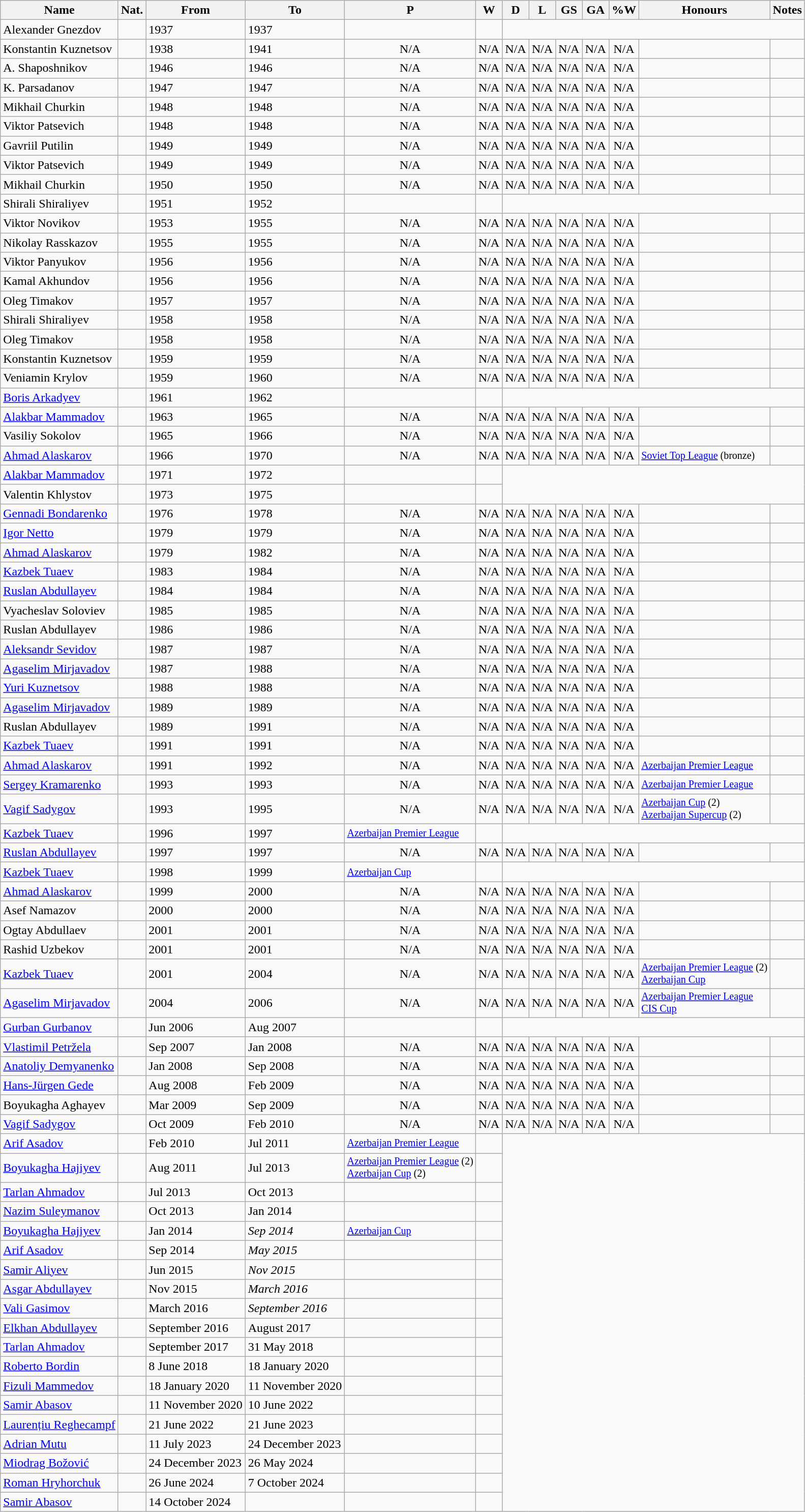<table class="wikitable sortable" style="text-align: center">
<tr>
<th>Name</th>
<th>Nat.</th>
<th class="unsortable">From</th>
<th class="unsortable">To</th>
<th abbr="TOTAL OF MATCHES PLAYED">P</th>
<th abbr="MATCHES WON">W</th>
<th abbr="MATCHES DRAWN">D</th>
<th abbr="MATCHES LOST">L</th>
<th abbr="GOALS SCORED">GS</th>
<th abbr="GOAL AGAINST">GA</th>
<th abbr="PERCENTAGE OF MATCHES WON">%W</th>
<th abbr="HONOURS">Honours</th>
<th abbr="NOTES">Notes</th>
</tr>
<tr>
<td align=left>Alexander Gnezdov</td>
<td align=left></td>
<td align=left>1937</td>
<td align=left>1937<br></td>
<td></td>
<td></td>
</tr>
<tr>
<td align=left>Konstantin Kuznetsov</td>
<td align=left></td>
<td align=left>1938</td>
<td align=left>1941</td>
<td>N/A</td>
<td>N/A</td>
<td>N/A</td>
<td>N/A</td>
<td>N/A</td>
<td>N/A</td>
<td>N/A</td>
<td></td>
<td></td>
</tr>
<tr>
<td align=left>A. Shaposhnikov</td>
<td align=left></td>
<td align=left>1946</td>
<td align=left>1946</td>
<td>N/A</td>
<td>N/A</td>
<td>N/A</td>
<td>N/A</td>
<td>N/A</td>
<td>N/A</td>
<td>N/A</td>
<td></td>
<td></td>
</tr>
<tr>
<td align=left>K. Parsadanov</td>
<td align=left></td>
<td align=left>1947</td>
<td align=left>1947</td>
<td>N/A</td>
<td>N/A</td>
<td>N/A</td>
<td>N/A</td>
<td>N/A</td>
<td>N/A</td>
<td>N/A</td>
<td></td>
<td></td>
</tr>
<tr>
<td align=left>Mikhail Churkin</td>
<td align=left></td>
<td align=left>1948</td>
<td align=left>1948</td>
<td>N/A</td>
<td>N/A</td>
<td>N/A</td>
<td>N/A</td>
<td>N/A</td>
<td>N/A</td>
<td>N/A</td>
<td></td>
<td></td>
</tr>
<tr>
<td align=left>Viktor Patsevich</td>
<td align=left></td>
<td align=left>1948</td>
<td align=left>1948</td>
<td>N/A</td>
<td>N/A</td>
<td>N/A</td>
<td>N/A</td>
<td>N/A</td>
<td>N/A</td>
<td>N/A</td>
<td></td>
<td></td>
</tr>
<tr>
<td align=left>Gavriil Putilin</td>
<td align=left></td>
<td align=left>1949</td>
<td align=left>1949</td>
<td>N/A</td>
<td>N/A</td>
<td>N/A</td>
<td>N/A</td>
<td>N/A</td>
<td>N/A</td>
<td>N/A</td>
<td></td>
<td></td>
</tr>
<tr>
<td align=left>Viktor Patsevich</td>
<td align=left></td>
<td align=left>1949</td>
<td align=left>1949</td>
<td>N/A</td>
<td>N/A</td>
<td>N/A</td>
<td>N/A</td>
<td>N/A</td>
<td>N/A</td>
<td>N/A</td>
<td></td>
<td></td>
</tr>
<tr>
<td align=left>Mikhail Churkin</td>
<td align=left></td>
<td align=left>1950</td>
<td align=left>1950</td>
<td>N/A</td>
<td>N/A</td>
<td>N/A</td>
<td>N/A</td>
<td>N/A</td>
<td>N/A</td>
<td>N/A</td>
<td></td>
<td></td>
</tr>
<tr>
<td align=left>Shirali Shiraliyev</td>
<td align=left></td>
<td align=left>1951</td>
<td align=left>1952<br></td>
<td></td>
<td></td>
</tr>
<tr>
<td align=left>Viktor Novikov</td>
<td align=left></td>
<td align=left>1953</td>
<td align=left>1955</td>
<td>N/A</td>
<td>N/A</td>
<td>N/A</td>
<td>N/A</td>
<td>N/A</td>
<td>N/A</td>
<td>N/A</td>
<td></td>
<td></td>
</tr>
<tr>
<td align=left>Nikolay Rasskazov</td>
<td align=left></td>
<td align=left>1955</td>
<td align=left>1955</td>
<td>N/A</td>
<td>N/A</td>
<td>N/A</td>
<td>N/A</td>
<td>N/A</td>
<td>N/A</td>
<td>N/A</td>
<td></td>
<td></td>
</tr>
<tr>
<td align=left>Viktor Panyukov</td>
<td align=left></td>
<td align=left>1956</td>
<td align=left>1956</td>
<td>N/A</td>
<td>N/A</td>
<td>N/A</td>
<td>N/A</td>
<td>N/A</td>
<td>N/A</td>
<td>N/A</td>
<td></td>
<td></td>
</tr>
<tr>
<td align=left>Kamal Akhundov</td>
<td align=left></td>
<td align=left>1956</td>
<td align=left>1956</td>
<td>N/A</td>
<td>N/A</td>
<td>N/A</td>
<td>N/A</td>
<td>N/A</td>
<td>N/A</td>
<td>N/A</td>
<td></td>
<td></td>
</tr>
<tr>
<td align=left>Oleg Timakov</td>
<td align=left></td>
<td align=left>1957</td>
<td align=left>1957</td>
<td>N/A</td>
<td>N/A</td>
<td>N/A</td>
<td>N/A</td>
<td>N/A</td>
<td>N/A</td>
<td>N/A</td>
<td></td>
<td></td>
</tr>
<tr>
<td align=left>Shirali Shiraliyev</td>
<td align=left></td>
<td align=left>1958</td>
<td align=left>1958</td>
<td>N/A</td>
<td>N/A</td>
<td>N/A</td>
<td>N/A</td>
<td>N/A</td>
<td>N/A</td>
<td>N/A</td>
<td></td>
<td></td>
</tr>
<tr>
<td align=left>Oleg Timakov</td>
<td align=left></td>
<td align=left>1958</td>
<td align=left>1958</td>
<td>N/A</td>
<td>N/A</td>
<td>N/A</td>
<td>N/A</td>
<td>N/A</td>
<td>N/A</td>
<td>N/A</td>
<td></td>
<td></td>
</tr>
<tr>
<td align=left>Konstantin Kuznetsov</td>
<td align=left></td>
<td align=left>1959</td>
<td align=left>1959</td>
<td>N/A</td>
<td>N/A</td>
<td>N/A</td>
<td>N/A</td>
<td>N/A</td>
<td>N/A</td>
<td>N/A</td>
<td></td>
<td></td>
</tr>
<tr>
<td align=left>Veniamin Krylov</td>
<td align=left></td>
<td align=left>1959</td>
<td align=left>1960</td>
<td>N/A</td>
<td>N/A</td>
<td>N/A</td>
<td>N/A</td>
<td>N/A</td>
<td>N/A</td>
<td>N/A</td>
<td></td>
<td></td>
</tr>
<tr>
<td align=left><a href='#'>Boris Arkadyev</a></td>
<td align=left></td>
<td align=left>1961</td>
<td align=left>1962<br></td>
<td></td>
<td></td>
</tr>
<tr>
<td align=left><a href='#'>Alakbar Mammadov</a></td>
<td align=left></td>
<td align=left>1963</td>
<td align=left>1965</td>
<td>N/A</td>
<td>N/A</td>
<td>N/A</td>
<td>N/A</td>
<td>N/A</td>
<td>N/A</td>
<td>N/A</td>
<td></td>
<td></td>
</tr>
<tr>
<td align=left>Vasiliy Sokolov</td>
<td align=left></td>
<td align=left>1965</td>
<td align=left>1966</td>
<td>N/A</td>
<td>N/A</td>
<td>N/A</td>
<td>N/A</td>
<td>N/A</td>
<td>N/A</td>
<td>N/A</td>
<td></td>
<td></td>
</tr>
<tr>
<td align=left><a href='#'>Ahmad Alaskarov</a></td>
<td align=left></td>
<td align=left>1966</td>
<td align=left>1970</td>
<td>N/A</td>
<td>N/A</td>
<td>N/A</td>
<td>N/A</td>
<td>N/A</td>
<td>N/A</td>
<td>N/A</td>
<td style="text-align:left;font-size:smaller"><a href='#'>Soviet Top League</a> (bronze)</td>
<td></td>
</tr>
<tr>
<td align=left><a href='#'>Alakbar Mammadov</a></td>
<td align=left></td>
<td align=left>1971</td>
<td align=left>1972<br></td>
<td></td>
<td></td>
</tr>
<tr>
<td align=left>Valentin Khlystov</td>
<td align=left></td>
<td align=left>1973</td>
<td align=left>1975<br></td>
<td></td>
<td></td>
</tr>
<tr>
<td align=left><a href='#'>Gennadi Bondarenko</a></td>
<td align=left></td>
<td align=left>1976</td>
<td align=left>1978</td>
<td>N/A</td>
<td>N/A</td>
<td>N/A</td>
<td>N/A</td>
<td>N/A</td>
<td>N/A</td>
<td>N/A</td>
<td></td>
<td></td>
</tr>
<tr>
<td align=left><a href='#'>Igor Netto</a></td>
<td align=left></td>
<td align=left>1979</td>
<td align=left>1979</td>
<td>N/A</td>
<td>N/A</td>
<td>N/A</td>
<td>N/A</td>
<td>N/A</td>
<td>N/A</td>
<td>N/A</td>
<td></td>
<td></td>
</tr>
<tr>
<td align=left><a href='#'>Ahmad Alaskarov</a></td>
<td align=left></td>
<td align=left>1979</td>
<td align=left>1982</td>
<td>N/A</td>
<td>N/A</td>
<td>N/A</td>
<td>N/A</td>
<td>N/A</td>
<td>N/A</td>
<td>N/A</td>
<td></td>
<td></td>
</tr>
<tr>
<td align=left><a href='#'>Kazbek Tuaev</a></td>
<td align=left></td>
<td align=left>1983</td>
<td align=left>1984</td>
<td>N/A</td>
<td>N/A</td>
<td>N/A</td>
<td>N/A</td>
<td>N/A</td>
<td>N/A</td>
<td>N/A</td>
<td></td>
<td></td>
</tr>
<tr>
<td align=left><a href='#'>Ruslan Abdullayev</a></td>
<td align=left></td>
<td align=left>1984</td>
<td align=left>1984</td>
<td>N/A</td>
<td>N/A</td>
<td>N/A</td>
<td>N/A</td>
<td>N/A</td>
<td>N/A</td>
<td>N/A</td>
<td></td>
<td></td>
</tr>
<tr>
<td align=left>Vyacheslav Soloviev</td>
<td align=left></td>
<td align=left>1985</td>
<td align=left>1985</td>
<td>N/A</td>
<td>N/A</td>
<td>N/A</td>
<td>N/A</td>
<td>N/A</td>
<td>N/A</td>
<td>N/A</td>
<td></td>
<td></td>
</tr>
<tr>
<td align=left>Ruslan Abdullayev</td>
<td align=left></td>
<td align=left>1986</td>
<td align=left>1986</td>
<td>N/A</td>
<td>N/A</td>
<td>N/A</td>
<td>N/A</td>
<td>N/A</td>
<td>N/A</td>
<td>N/A</td>
<td></td>
<td></td>
</tr>
<tr>
<td align=left><a href='#'>Aleksandr Sevidov</a></td>
<td align=left></td>
<td align=left>1987</td>
<td align=left>1987</td>
<td>N/A</td>
<td>N/A</td>
<td>N/A</td>
<td>N/A</td>
<td>N/A</td>
<td>N/A</td>
<td>N/A</td>
<td></td>
<td></td>
</tr>
<tr>
<td align=left><a href='#'>Agaselim Mirjavadov</a></td>
<td align=left></td>
<td align=left>1987</td>
<td align=left>1988</td>
<td>N/A</td>
<td>N/A</td>
<td>N/A</td>
<td>N/A</td>
<td>N/A</td>
<td>N/A</td>
<td>N/A</td>
<td></td>
<td></td>
</tr>
<tr>
<td align=left><a href='#'>Yuri Kuznetsov</a></td>
<td align=left></td>
<td align=left>1988</td>
<td align=left>1988</td>
<td>N/A</td>
<td>N/A</td>
<td>N/A</td>
<td>N/A</td>
<td>N/A</td>
<td>N/A</td>
<td>N/A</td>
<td></td>
<td></td>
</tr>
<tr>
<td align=left><a href='#'>Agaselim Mirjavadov</a></td>
<td align=left></td>
<td align=left>1989</td>
<td align=left>1989</td>
<td>N/A</td>
<td>N/A</td>
<td>N/A</td>
<td>N/A</td>
<td>N/A</td>
<td>N/A</td>
<td>N/A</td>
<td></td>
<td></td>
</tr>
<tr>
<td align=left>Ruslan Abdullayev</td>
<td align=left></td>
<td align=left>1989</td>
<td align=left>1991</td>
<td>N/A</td>
<td>N/A</td>
<td>N/A</td>
<td>N/A</td>
<td>N/A</td>
<td>N/A</td>
<td>N/A</td>
<td></td>
<td></td>
</tr>
<tr>
<td align=left><a href='#'>Kazbek Tuaev</a></td>
<td align=left></td>
<td align=left>1991</td>
<td align=left>1991</td>
<td>N/A</td>
<td>N/A</td>
<td>N/A</td>
<td>N/A</td>
<td>N/A</td>
<td>N/A</td>
<td>N/A</td>
<td></td>
<td></td>
</tr>
<tr>
<td align=left><a href='#'>Ahmad Alaskarov</a></td>
<td align=left></td>
<td align=left>1991</td>
<td align=left>1992</td>
<td>N/A</td>
<td>N/A</td>
<td>N/A</td>
<td>N/A</td>
<td>N/A</td>
<td>N/A</td>
<td>N/A</td>
<td style="text-align:left;font-size:smaller"><a href='#'>Azerbaijan Premier League</a></td>
<td></td>
</tr>
<tr>
<td align=left><a href='#'>Sergey Kramarenko</a></td>
<td align=left></td>
<td align=left>1993</td>
<td align=left>1993</td>
<td>N/A</td>
<td>N/A</td>
<td>N/A</td>
<td>N/A</td>
<td>N/A</td>
<td>N/A</td>
<td>N/A</td>
<td style="text-align:left;font-size:smaller"><a href='#'>Azerbaijan Premier League</a></td>
<td></td>
</tr>
<tr>
<td align=left><a href='#'>Vagif Sadygov</a></td>
<td align=left></td>
<td align=left>1993</td>
<td align=left>1995</td>
<td>N/A</td>
<td>N/A</td>
<td>N/A</td>
<td>N/A</td>
<td>N/A</td>
<td>N/A</td>
<td>N/A</td>
<td style="text-align:left;font-size:smaller"><a href='#'>Azerbaijan Cup</a> (2)<br><a href='#'>Azerbaijan Supercup</a> (2)</td>
<td></td>
</tr>
<tr>
<td align=left><a href='#'>Kazbek Tuaev</a></td>
<td align=left></td>
<td align=left>1996</td>
<td align=left>1997<br></td>
<td style="text-align:left;font-size:smaller"><a href='#'>Azerbaijan Premier League</a></td>
<td></td>
</tr>
<tr>
<td align=left><a href='#'>Ruslan Abdullayev</a></td>
<td align=left></td>
<td align=left>1997</td>
<td align=left>1997</td>
<td>N/A</td>
<td>N/A</td>
<td>N/A</td>
<td>N/A</td>
<td>N/A</td>
<td>N/A</td>
<td>N/A</td>
<td></td>
<td></td>
</tr>
<tr>
<td align=left><a href='#'>Kazbek Tuaev</a></td>
<td align=left></td>
<td align=left>1998</td>
<td align=left>1999<br></td>
<td style="text-align:left;font-size:smaller"><a href='#'>Azerbaijan Cup</a></td>
<td></td>
</tr>
<tr>
<td align=left><a href='#'>Ahmad Alaskarov</a></td>
<td align=left></td>
<td align=left>1999</td>
<td align=left>2000</td>
<td>N/A</td>
<td>N/A</td>
<td>N/A</td>
<td>N/A</td>
<td>N/A</td>
<td>N/A</td>
<td>N/A</td>
<td></td>
<td></td>
</tr>
<tr>
<td align=left>Asef Namazov</td>
<td align=left></td>
<td align=left>2000</td>
<td align=left>2000</td>
<td>N/A</td>
<td>N/A</td>
<td>N/A</td>
<td>N/A</td>
<td>N/A</td>
<td>N/A</td>
<td>N/A</td>
<td></td>
<td></td>
</tr>
<tr>
<td align=left>Ogtay Abdullaev</td>
<td align=left></td>
<td align=left>2001</td>
<td align=left>2001</td>
<td>N/A</td>
<td>N/A</td>
<td>N/A</td>
<td>N/A</td>
<td>N/A</td>
<td>N/A</td>
<td>N/A</td>
<td></td>
<td></td>
</tr>
<tr>
<td align=left>Rashid Uzbekov</td>
<td align=left></td>
<td align=left>2001</td>
<td align=left>2001</td>
<td>N/A</td>
<td>N/A</td>
<td>N/A</td>
<td>N/A</td>
<td>N/A</td>
<td>N/A</td>
<td>N/A</td>
<td></td>
<td></td>
</tr>
<tr>
<td align=left><a href='#'>Kazbek Tuaev</a></td>
<td align=left></td>
<td align=left>2001</td>
<td align=left>2004</td>
<td>N/A</td>
<td>N/A</td>
<td>N/A</td>
<td>N/A</td>
<td>N/A</td>
<td>N/A</td>
<td>N/A</td>
<td style="text-align:left;font-size:smaller"><a href='#'>Azerbaijan Premier League</a> (2)<br><a href='#'>Azerbaijan Cup</a></td>
<td></td>
</tr>
<tr>
<td align=left><a href='#'>Agaselim Mirjavadov</a></td>
<td align=left></td>
<td align=left>2004</td>
<td align=left>2006</td>
<td>N/A</td>
<td>N/A</td>
<td>N/A</td>
<td>N/A</td>
<td>N/A</td>
<td>N/A</td>
<td>N/A</td>
<td style="text-align:left;font-size:smaller"><a href='#'>Azerbaijan Premier League</a><br><a href='#'>CIS Cup</a></td>
<td></td>
</tr>
<tr>
<td align=left><a href='#'>Gurban Gurbanov</a></td>
<td align=left></td>
<td align=left>Jun 2006</td>
<td align=left>Aug 2007<br></td>
<td></td>
<td></td>
</tr>
<tr>
<td align=left><a href='#'>Vlastimil Petržela</a></td>
<td align=left></td>
<td align=left>Sep 2007</td>
<td align=left>Jan 2008</td>
<td>N/A</td>
<td>N/A</td>
<td>N/A</td>
<td>N/A</td>
<td>N/A</td>
<td>N/A</td>
<td>N/A</td>
<td></td>
<td></td>
</tr>
<tr>
<td align=left><a href='#'>Anatoliy Demyanenko</a></td>
<td align=left></td>
<td align=left>Jan 2008</td>
<td align=left>Sep 2008</td>
<td>N/A</td>
<td>N/A</td>
<td>N/A</td>
<td>N/A</td>
<td>N/A</td>
<td>N/A</td>
<td>N/A</td>
<td></td>
<td></td>
</tr>
<tr>
<td align=left><a href='#'>Hans-Jürgen Gede</a></td>
<td align=left></td>
<td align=left>Aug 2008</td>
<td align=left>Feb 2009</td>
<td>N/A</td>
<td>N/A</td>
<td>N/A</td>
<td>N/A</td>
<td>N/A</td>
<td>N/A</td>
<td>N/A</td>
<td></td>
<td></td>
</tr>
<tr>
<td align=left>Boyukagha Aghayev</td>
<td align=left></td>
<td align=left>Mar 2009</td>
<td align=left>Sep 2009</td>
<td>N/A</td>
<td>N/A</td>
<td>N/A</td>
<td>N/A</td>
<td>N/A</td>
<td>N/A</td>
<td>N/A</td>
<td></td>
<td></td>
</tr>
<tr>
<td align=left><a href='#'>Vagif Sadygov</a></td>
<td align=left></td>
<td align=left>Oct 2009</td>
<td align=left>Feb 2010</td>
<td>N/A</td>
<td>N/A</td>
<td>N/A</td>
<td>N/A</td>
<td>N/A</td>
<td>N/A</td>
<td>N/A</td>
<td></td>
<td></td>
</tr>
<tr>
<td align=left><a href='#'>Arif Asadov</a></td>
<td align=left></td>
<td align=left>Feb 2010</td>
<td align=left>Jul 2011<br></td>
<td style="text-align:left;font-size:smaller"><a href='#'>Azerbaijan Premier League</a></td>
<td></td>
</tr>
<tr>
<td align=left><a href='#'>Boyukagha Hajiyev</a></td>
<td align=left></td>
<td align=left>Aug 2011</td>
<td align=left>Jul 2013<br></td>
<td style="text-align:left;font-size:smaller"><a href='#'>Azerbaijan Premier League</a> (2)<br><a href='#'>Azerbaijan Cup</a> (2)</td>
<td></td>
</tr>
<tr>
<td align=left><a href='#'>Tarlan Ahmadov</a></td>
<td align=left></td>
<td align=left>Jul 2013</td>
<td align=left>Oct 2013<br></td>
<td></td>
<td></td>
</tr>
<tr>
<td align=left><a href='#'>Nazim Suleymanov</a></td>
<td align=left></td>
<td align=left>Oct 2013</td>
<td align=left>Jan 2014<br></td>
<td></td>
<td></td>
</tr>
<tr>
<td align=left><a href='#'>Boyukagha Hajiyev</a></td>
<td align=left></td>
<td align=left>Jan 2014</td>
<td align=left><em>Sep 2014</em><br></td>
<td style="text-align:left;font-size:smaller"><a href='#'>Azerbaijan Cup</a></td>
<td></td>
</tr>
<tr>
<td align=left><a href='#'>Arif Asadov</a></td>
<td align=left></td>
<td align=left>Sep 2014</td>
<td align=left><em>May 2015</em><br></td>
<td></td>
<td></td>
</tr>
<tr>
<td align=left><a href='#'>Samir Aliyev</a></td>
<td align=left></td>
<td align=left>Jun 2015</td>
<td align=left><em>Nov 2015</em><br></td>
<td></td>
<td></td>
</tr>
<tr>
<td align=left><a href='#'>Asgar Abdullayev</a></td>
<td align=left></td>
<td align=left>Nov 2015</td>
<td align=left><em>March 2016</em><br></td>
<td></td>
<td></td>
</tr>
<tr>
<td align=left><a href='#'>Vali Gasimov</a></td>
<td align=left></td>
<td align=left>March 2016</td>
<td align=left><em>September 2016</em><br></td>
<td></td>
<td></td>
</tr>
<tr>
<td align=left><a href='#'>Elkhan Abdullayev</a></td>
<td align=left></td>
<td align=left>September 2016</td>
<td align=left>August 2017<br></td>
<td></td>
<td></td>
</tr>
<tr>
<td align=left><a href='#'>Tarlan Ahmadov</a></td>
<td align=left></td>
<td align=left>September 2017</td>
<td align=left>31 May 2018<br></td>
<td></td>
<td></td>
</tr>
<tr>
<td align=left><a href='#'>Roberto Bordin</a></td>
<td align=left></td>
<td align=left>8 June 2018</td>
<td align=left>18 January 2020<br></td>
<td></td>
<td></td>
</tr>
<tr>
<td align=left><a href='#'>Fizuli Mammedov</a></td>
<td align=left></td>
<td align=left>18 January 2020</td>
<td align=left>11 November 2020<br></td>
<td></td>
<td></td>
</tr>
<tr>
<td align=left><a href='#'>Samir Abasov</a></td>
<td align=left></td>
<td align=left>11 November 2020</td>
<td align=left>10 June 2022<br></td>
<td></td>
<td></td>
</tr>
<tr>
<td align=left><a href='#'>Laurențiu Reghecampf</a></td>
<td align=left></td>
<td align=left>21 June 2022</td>
<td align=left>21 June 2023<br></td>
<td></td>
<td></td>
</tr>
<tr>
<td align=left><a href='#'>Adrian Mutu</a></td>
<td align=left></td>
<td align=left>11 July 2023</td>
<td align=left>24 December 2023<br></td>
<td></td>
<td></td>
</tr>
<tr>
<td align=left><a href='#'>Miodrag Božović</a></td>
<td align=left></td>
<td align=left>24 December 2023</td>
<td align=left>26 May 2024<br></td>
<td></td>
<td></td>
</tr>
<tr>
<td align=left><a href='#'>Roman Hryhorchuk</a></td>
<td align=left></td>
<td align=left>26 June 2024</td>
<td align=left>7 October 2024<br></td>
<td></td>
<td></td>
</tr>
<tr>
<td align=left><a href='#'>Samir Abasov</a></td>
<td align=left></td>
<td align=left>14 October 2024</td>
<td align=left><br></td>
<td></td>
<td></td>
</tr>
</table>
